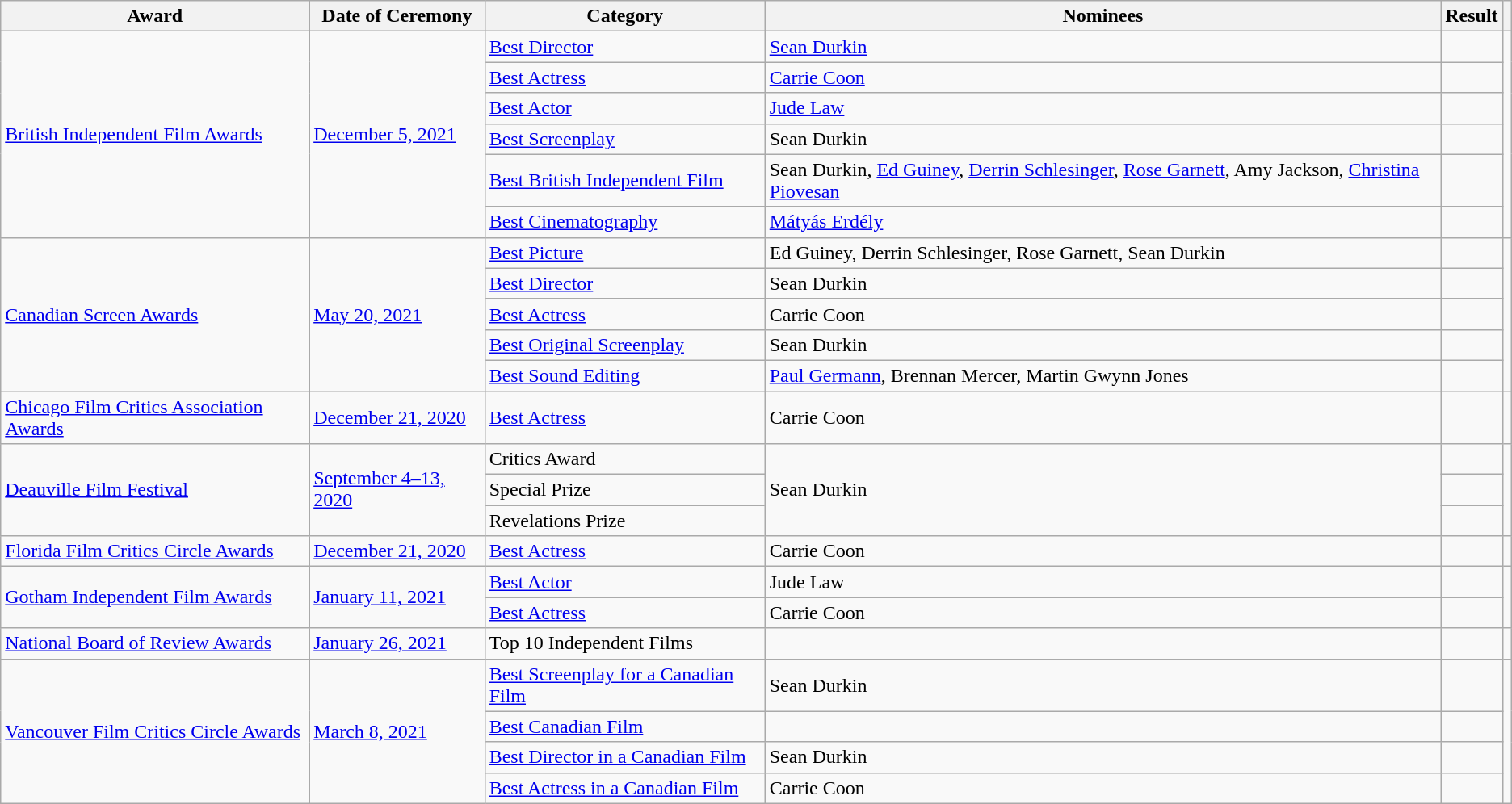<table class="wikitable">
<tr>
<th>Award</th>
<th>Date of Ceremony</th>
<th>Category</th>
<th>Nominees</th>
<th>Result</th>
<th></th>
</tr>
<tr>
<td rowspan="6"><a href='#'>British Independent Film Awards</a></td>
<td rowspan="6"><a href='#'>December 5, 2021</a></td>
<td><a href='#'>Best Director</a></td>
<td><a href='#'>Sean Durkin</a></td>
<td></td>
<td rowspan="6"></td>
</tr>
<tr>
<td><a href='#'>Best Actress</a></td>
<td><a href='#'>Carrie Coon</a></td>
<td></td>
</tr>
<tr>
<td><a href='#'>Best Actor</a></td>
<td><a href='#'>Jude Law</a></td>
<td></td>
</tr>
<tr>
<td><a href='#'>Best Screenplay</a></td>
<td>Sean Durkin</td>
<td></td>
</tr>
<tr>
<td><a href='#'>Best British Independent Film</a></td>
<td>Sean Durkin, <a href='#'>Ed Guiney</a>, <a href='#'>Derrin Schlesinger</a>, <a href='#'>Rose Garnett</a>, Amy Jackson, <a href='#'>Christina Piovesan</a></td>
<td></td>
</tr>
<tr>
<td><a href='#'>Best Cinematography</a></td>
<td><a href='#'>Mátyás Erdély</a></td>
<td></td>
</tr>
<tr>
<td rowspan="5"><a href='#'>Canadian Screen Awards</a></td>
<td rowspan="5"><a href='#'>May 20, 2021</a></td>
<td><a href='#'>Best Picture</a></td>
<td>Ed Guiney, Derrin Schlesinger, Rose Garnett, Sean Durkin</td>
<td></td>
<td rowspan=5></td>
</tr>
<tr>
<td><a href='#'>Best Director</a></td>
<td>Sean Durkin</td>
<td></td>
</tr>
<tr>
<td><a href='#'>Best Actress</a></td>
<td>Carrie Coon</td>
<td></td>
</tr>
<tr>
<td><a href='#'>Best Original Screenplay</a></td>
<td>Sean Durkin</td>
<td></td>
</tr>
<tr>
<td><a href='#'>Best Sound Editing</a></td>
<td><a href='#'>Paul Germann</a>, Brennan Mercer, Martin Gwynn Jones</td>
<td></td>
</tr>
<tr>
<td><a href='#'>Chicago Film Critics Association Awards</a></td>
<td><a href='#'>December 21, 2020</a></td>
<td><a href='#'>Best Actress</a></td>
<td>Carrie Coon</td>
<td></td>
<td></td>
</tr>
<tr>
<td rowspan="3"><a href='#'>Deauville Film Festival</a></td>
<td rowspan= "3"><a href='#'>September 4–13, 2020</a></td>
<td>Critics Award</td>
<td rowspan="3">Sean Durkin</td>
<td></td>
<td rowspan="3"></td>
</tr>
<tr>
<td>Special Prize</td>
<td></td>
</tr>
<tr>
<td>Revelations Prize</td>
<td></td>
</tr>
<tr>
<td><a href='#'>Florida Film Critics Circle Awards</a></td>
<td><a href='#'>December 21, 2020</a></td>
<td><a href='#'>Best Actress</a></td>
<td>Carrie Coon</td>
<td></td>
<td></td>
</tr>
<tr>
<td rowspan="2"><a href='#'>Gotham Independent Film Awards</a></td>
<td rowspan= "2"><a href='#'>January 11, 2021</a></td>
<td><a href='#'>Best Actor</a></td>
<td>Jude Law</td>
<td></td>
<td rowspan="2"></td>
</tr>
<tr>
<td><a href='#'>Best Actress</a></td>
<td>Carrie Coon</td>
<td></td>
</tr>
<tr>
<td><a href='#'>National Board of Review Awards</a></td>
<td><a href='#'>January 26, 2021</a></td>
<td>Top 10 Independent Films</td>
<td></td>
<td></td>
<td></td>
</tr>
<tr>
<td rowspan="4"><a href='#'>Vancouver Film Critics Circle Awards</a></td>
<td rowspan= "4"><a href='#'>March 8, 2021</a></td>
<td><a href='#'>Best Screenplay for a Canadian Film</a></td>
<td>Sean Durkin</td>
<td></td>
<td rowspan="4"></td>
</tr>
<tr>
<td><a href='#'>Best Canadian Film</a></td>
<td></td>
<td></td>
</tr>
<tr>
<td><a href='#'>Best Director in a Canadian Film</a></td>
<td>Sean Durkin</td>
<td></td>
</tr>
<tr>
<td><a href='#'>Best Actress in a Canadian Film</a></td>
<td>Carrie Coon</td>
<td></td>
</tr>
</table>
